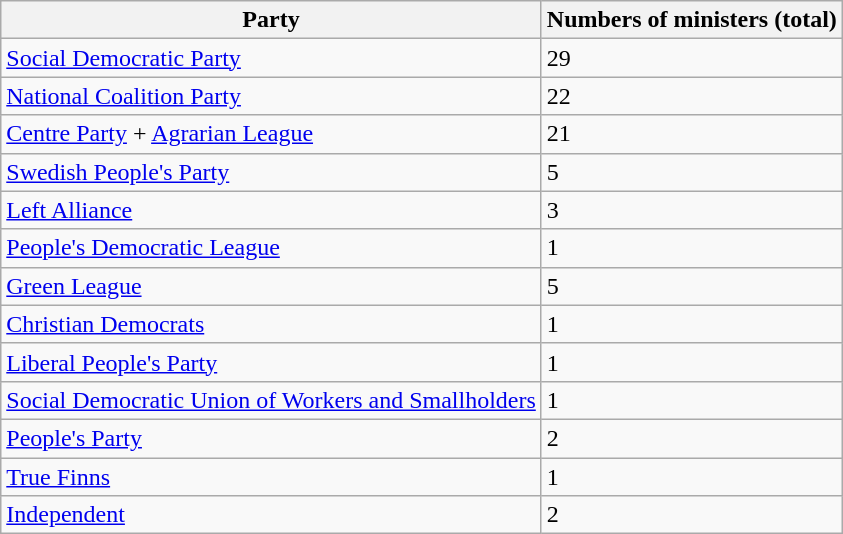<table class="wikitable sortable">
<tr>
<th>Party</th>
<th>Numbers of ministers (total)</th>
</tr>
<tr>
<td><a href='#'>Social Democratic Party</a></td>
<td>29</td>
</tr>
<tr>
<td><a href='#'>National Coalition Party</a></td>
<td>22</td>
</tr>
<tr>
<td><a href='#'>Centre Party</a> + <a href='#'>Agrarian League</a></td>
<td>21</td>
</tr>
<tr>
<td><a href='#'>Swedish People's Party</a></td>
<td>5</td>
</tr>
<tr>
<td><a href='#'>Left Alliance</a></td>
<td>3</td>
</tr>
<tr>
<td><a href='#'>People's Democratic League</a></td>
<td>1</td>
</tr>
<tr>
<td><a href='#'>Green League</a></td>
<td>5</td>
</tr>
<tr>
<td><a href='#'>Christian Democrats</a></td>
<td>1</td>
</tr>
<tr>
<td><a href='#'>Liberal People's Party</a></td>
<td>1</td>
</tr>
<tr>
<td><a href='#'>Social Democratic Union of Workers and Smallholders</a></td>
<td>1</td>
</tr>
<tr>
<td><a href='#'>People's Party</a></td>
<td>2</td>
</tr>
<tr>
<td><a href='#'>True Finns</a></td>
<td>1</td>
</tr>
<tr>
<td><a href='#'>Independent</a></td>
<td>2</td>
</tr>
</table>
